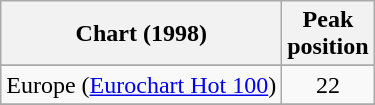<table class="wikitable sortable">
<tr>
<th>Chart (1998)</th>
<th>Peak<br>position</th>
</tr>
<tr>
</tr>
<tr>
</tr>
<tr>
</tr>
<tr>
<td>Europe (<a href='#'>Eurochart Hot 100</a>)</td>
<td align="center">22</td>
</tr>
<tr>
</tr>
<tr>
</tr>
<tr>
</tr>
<tr>
</tr>
<tr>
</tr>
<tr>
</tr>
<tr>
</tr>
<tr>
</tr>
<tr>
</tr>
<tr>
</tr>
<tr>
</tr>
</table>
